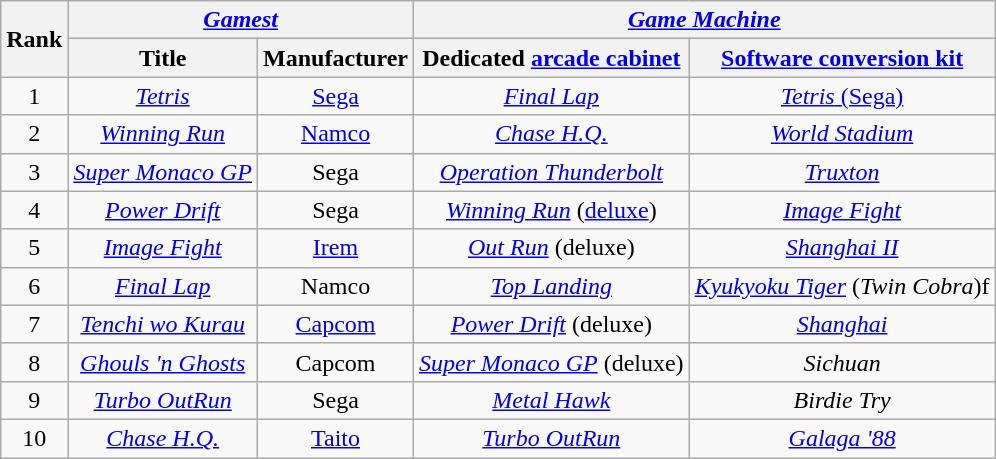<table class="wikitable" style="text-align:center">
<tr>
<th rowspan="2">Rank</th>
<th colspan="2"><em><a href='#'>Gamest</a></em></th>
<th colspan="2"><em><a href='#'>Game Machine</a></em></th>
</tr>
<tr>
<th>Title</th>
<th>Manufacturer</th>
<th>Dedicated <a href='#'>arcade cabinet</a></th>
<th><a href='#'>Software conversion kit</a></th>
</tr>
<tr>
<td>1</td>
<td><a href='#'><em>Tetris</em></a></td>
<td><a href='#'>Sega</a></td>
<td><em><a href='#'>Final Lap</a></em></td>
<td><a href='#'><em>Tetris</em> (Sega)</a></td>
</tr>
<tr>
<td>2</td>
<td><em><a href='#'>Winning Run</a></em></td>
<td><a href='#'>Namco</a></td>
<td><em><a href='#'>Chase H.Q.</a></em></td>
<td><em><a href='#'>World Stadium</a></em></td>
</tr>
<tr>
<td>3</td>
<td><em><a href='#'>Super Monaco GP</a></em></td>
<td>Sega</td>
<td><em><a href='#'>Operation Thunderbolt</a></em></td>
<td><em><a href='#'>Truxton</a></em></td>
</tr>
<tr>
<td>4</td>
<td><em><a href='#'>Power Drift</a></em></td>
<td>Sega</td>
<td><em><a href='#'>Winning Run</a></em> (<a href='#'>deluxe</a>)</td>
<td><em><a href='#'>Image Fight</a></em></td>
</tr>
<tr>
<td>5</td>
<td><em><a href='#'>Image Fight</a></em></td>
<td><a href='#'>Irem</a></td>
<td><em><a href='#'>Out Run</a></em> (deluxe)</td>
<td><em><a href='#'>Shanghai II</a></em></td>
</tr>
<tr>
<td>6</td>
<td><em><a href='#'>Final Lap</a></em></td>
<td>Namco</td>
<td><em><a href='#'>Top Landing</a></em></td>
<td><em><a href='#'>Kyukyoku Tiger</a></em> (<em>Twin Cobra</em>)f</td>
</tr>
<tr>
<td>7</td>
<td><em><a href='#'>Tenchi wo Kurau</a></em></td>
<td><a href='#'>Capcom</a></td>
<td><em><a href='#'>Power Drift</a></em> (deluxe)</td>
<td><em><a href='#'>Shanghai</a></em></td>
</tr>
<tr>
<td>8</td>
<td><em><a href='#'>Ghouls 'n Ghosts</a></em></td>
<td>Capcom</td>
<td><em><a href='#'>Super Monaco GP</a></em> (deluxe)</td>
<td><em>Sichuan</em></td>
</tr>
<tr>
<td>9</td>
<td><em><a href='#'>Turbo OutRun</a></em></td>
<td>Sega</td>
<td><em><a href='#'>Metal Hawk</a></em></td>
<td><em>Birdie Try</em></td>
</tr>
<tr>
<td>10</td>
<td><em><a href='#'>Chase H.Q.</a></em></td>
<td><a href='#'>Taito</a></td>
<td><em><a href='#'>Turbo OutRun</a></em></td>
<td><em><a href='#'>Galaga '88</a></em></td>
</tr>
</table>
